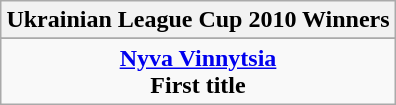<table class="wikitable" style="text-align: center; margin: 0 auto;">
<tr>
<th>Ukrainian League Cup 2010 Winners</th>
</tr>
<tr>
</tr>
<tr>
<td><strong><a href='#'>Nyva Vinnytsia</a></strong><br><strong>First title</strong></td>
</tr>
</table>
